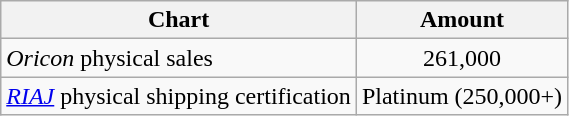<table class="wikitable">
<tr>
<th>Chart</th>
<th>Amount</th>
</tr>
<tr>
<td><em>Oricon</em> physical sales</td>
<td align="center">261,000</td>
</tr>
<tr>
<td><em><a href='#'>RIAJ</a></em> physical shipping certification</td>
<td align="center">Platinum (250,000+)</td>
</tr>
</table>
